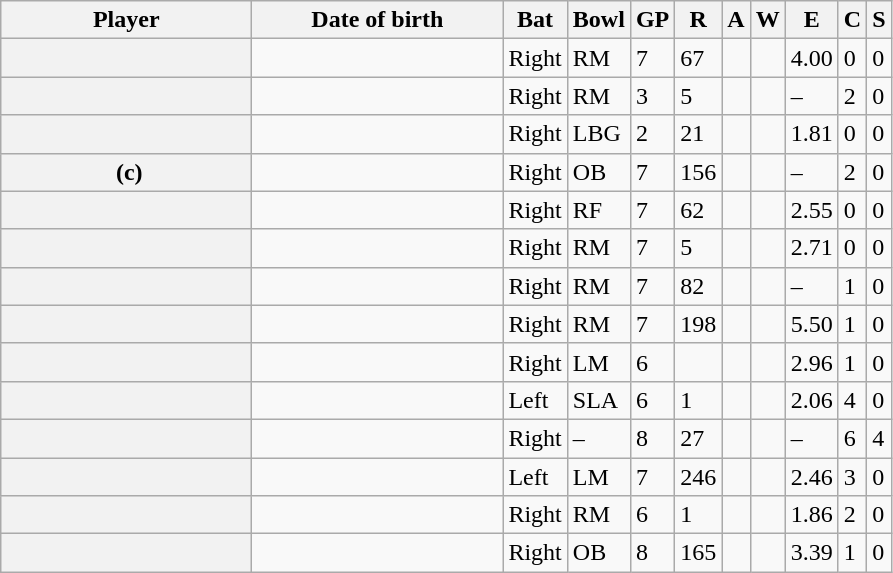<table class="wikitable sortable plainrowheaders">
<tr>
<th scope="col" width="160">Player</th>
<th scope="col" width="160">Date of birth</th>
<th scope="col">Bat</th>
<th scope="col">Bowl</th>
<th scope="col">GP</th>
<th scope="col">R</th>
<th scope="col">A</th>
<th scope="col">W</th>
<th scope="col">E</th>
<th scope="col">C</th>
<th scope="col">S</th>
</tr>
<tr>
<th scope="row"></th>
<td></td>
<td>Right</td>
<td>RM</td>
<td>7</td>
<td>67</td>
<td></td>
<td></td>
<td>4.00</td>
<td>0</td>
<td>0</td>
</tr>
<tr>
<th scope="row"></th>
<td></td>
<td>Right</td>
<td>RM</td>
<td>3</td>
<td>5</td>
<td></td>
<td></td>
<td>–</td>
<td>2</td>
<td>0</td>
</tr>
<tr>
<th scope="row"></th>
<td></td>
<td>Right</td>
<td>LBG</td>
<td>2</td>
<td>21</td>
<td></td>
<td></td>
<td>1.81</td>
<td>0</td>
<td>0</td>
</tr>
<tr>
<th scope="row"> (c)</th>
<td></td>
<td>Right</td>
<td>OB</td>
<td>7</td>
<td>156</td>
<td></td>
<td></td>
<td>–</td>
<td>2</td>
<td>0</td>
</tr>
<tr>
<th scope="row"></th>
<td></td>
<td>Right</td>
<td>RF</td>
<td>7</td>
<td>62</td>
<td></td>
<td></td>
<td>2.55</td>
<td>0</td>
<td>0</td>
</tr>
<tr>
<th scope="row"></th>
<td></td>
<td>Right</td>
<td>RM</td>
<td>7</td>
<td>5</td>
<td></td>
<td></td>
<td>2.71</td>
<td>0</td>
<td>0</td>
</tr>
<tr>
<th scope="row"></th>
<td></td>
<td>Right</td>
<td>RM</td>
<td>7</td>
<td>82</td>
<td></td>
<td></td>
<td>–</td>
<td>1</td>
<td>0</td>
</tr>
<tr>
<th scope="row"></th>
<td></td>
<td>Right</td>
<td>RM</td>
<td>7</td>
<td>198</td>
<td></td>
<td></td>
<td>5.50</td>
<td>1</td>
<td>0</td>
</tr>
<tr>
<th scope="row"></th>
<td></td>
<td>Right</td>
<td>LM</td>
<td>6</td>
<td></td>
<td></td>
<td></td>
<td>2.96</td>
<td>1</td>
<td>0</td>
</tr>
<tr>
<th scope="row"></th>
<td></td>
<td>Left</td>
<td>SLA</td>
<td>6</td>
<td>1</td>
<td></td>
<td></td>
<td>2.06</td>
<td>4</td>
<td>0</td>
</tr>
<tr>
<th scope="row"> </th>
<td></td>
<td>Right</td>
<td>–</td>
<td>8</td>
<td>27</td>
<td></td>
<td></td>
<td>–</td>
<td>6</td>
<td>4</td>
</tr>
<tr>
<th scope="row"></th>
<td></td>
<td>Left</td>
<td>LM</td>
<td>7</td>
<td>246</td>
<td></td>
<td></td>
<td>2.46</td>
<td>3</td>
<td>0</td>
</tr>
<tr>
<th scope="row"></th>
<td></td>
<td>Right</td>
<td>RM</td>
<td>6</td>
<td>1</td>
<td></td>
<td></td>
<td>1.86</td>
<td>2</td>
<td>0</td>
</tr>
<tr>
<th scope="row"></th>
<td></td>
<td>Right</td>
<td>OB</td>
<td>8</td>
<td>165</td>
<td></td>
<td></td>
<td>3.39</td>
<td>1</td>
<td>0</td>
</tr>
</table>
